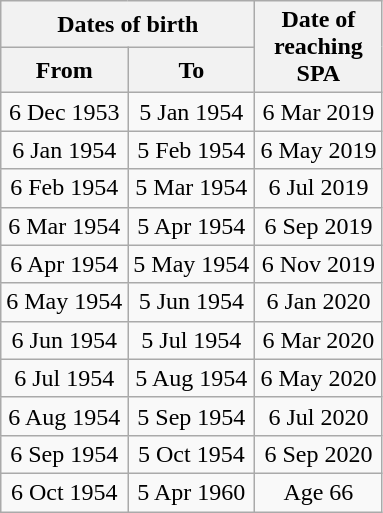<table class="wikitable" collapsible" style='text-align: center;'>
<tr>
<th colspan=2>Dates of birth</th>
<th rowspan=2>Date of<br>reaching<br>SPA</th>
</tr>
<tr>
<th>From</th>
<th>To</th>
</tr>
<tr>
<td>6 Dec 1953</td>
<td>5 Jan 1954</td>
<td>6 Mar 2019</td>
</tr>
<tr>
<td>6 Jan 1954</td>
<td>5 Feb 1954</td>
<td>6 May 2019</td>
</tr>
<tr>
<td>6 Feb 1954</td>
<td>5 Mar 1954</td>
<td>6 Jul 2019</td>
</tr>
<tr>
<td>6 Mar 1954</td>
<td>5 Apr 1954</td>
<td>6 Sep 2019</td>
</tr>
<tr>
<td>6 Apr 1954</td>
<td>5 May 1954</td>
<td>6 Nov 2019</td>
</tr>
<tr>
<td>6 May 1954</td>
<td>5 Jun 1954</td>
<td>6 Jan 2020</td>
</tr>
<tr>
<td>6 Jun 1954</td>
<td>5 Jul 1954</td>
<td>6 Mar 2020</td>
</tr>
<tr>
<td>6 Jul 1954</td>
<td>5 Aug 1954</td>
<td>6 May 2020</td>
</tr>
<tr>
<td>6 Aug 1954</td>
<td>5 Sep 1954</td>
<td>6 Jul 2020</td>
</tr>
<tr>
<td>6 Sep 1954</td>
<td>5 Oct 1954</td>
<td>6 Sep 2020</td>
</tr>
<tr>
<td>6 Oct 1954</td>
<td>5 Apr 1960</td>
<td>Age 66</td>
</tr>
</table>
